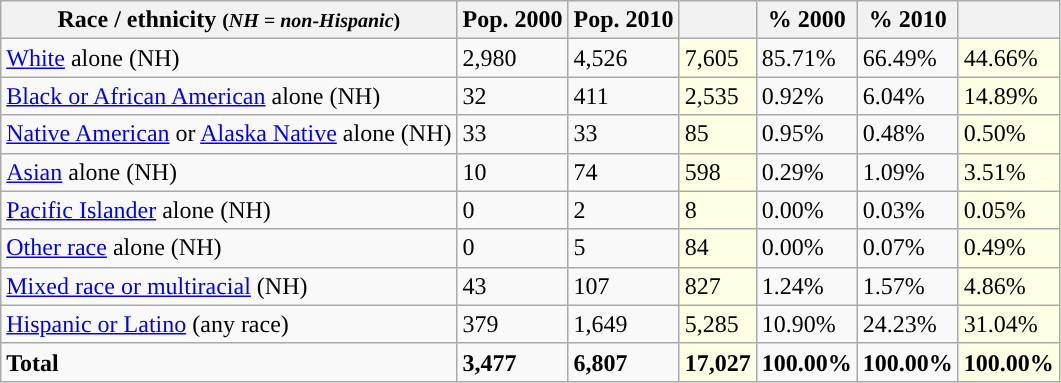<table class="wikitable">
<tr>
<th>Race / ethnicity <small>(<em>NH = non-Hispanic</em>)</small></th>
<th>Pop. 2000</th>
<th>Pop. 2010</th>
<th></th>
<th>% 2000</th>
<th>% 2010</th>
<th></th>
</tr>
<tr>
<td><a href='#'>White</a> alone (NH)</td>
<td>2,980</td>
<td>4,526</td>
<td style='background: #ffffe6;'>7,605</td>
<td>85.71%</td>
<td>66.49%</td>
<td style='background: #ffffe6;'>44.66%</td>
</tr>
<tr>
<td><a href='#'>Black or African American</a> alone (NH)</td>
<td>32</td>
<td>411</td>
<td style='background: #ffffe6;'>2,535</td>
<td>0.92%</td>
<td>6.04%</td>
<td style='background: #ffffe6;'>14.89%</td>
</tr>
<tr>
<td><a href='#'>Native American</a> or <a href='#'>Alaska Native</a> alone (NH)</td>
<td>33</td>
<td>33</td>
<td style='background: #ffffe6;'>85</td>
<td>0.95%</td>
<td>0.48%</td>
<td style='background: #ffffe6;'>0.50%</td>
</tr>
<tr>
<td><a href='#'>Asian</a> alone (NH)</td>
<td>10</td>
<td>74</td>
<td style='background: #ffffe6;'>598</td>
<td>0.29%</td>
<td>1.09%</td>
<td style='background: #ffffe6;'>3.51%</td>
</tr>
<tr>
<td><a href='#'>Pacific Islander</a> alone (NH)</td>
<td>0</td>
<td>2</td>
<td style='background: #ffffe6;'>8</td>
<td>0.00%</td>
<td>0.03%</td>
<td style='background: #ffffe6;'>0.05%</td>
</tr>
<tr>
<td><a href='#'>Other race</a> alone (NH)</td>
<td>0</td>
<td>5</td>
<td style='background: #ffffe6;'>84</td>
<td>0.00%</td>
<td>0.07%</td>
<td style='background: #ffffe6;'>0.49%</td>
</tr>
<tr>
<td><a href='#'>Mixed race or multiracial</a> (NH)</td>
<td>43</td>
<td>107</td>
<td style='background: #ffffe6;'>827</td>
<td>1.24%</td>
<td>1.57%</td>
<td style='background: #ffffe6;'>4.86%</td>
</tr>
<tr>
<td><a href='#'>Hispanic or Latino</a> (any race)</td>
<td>379</td>
<td>1,649</td>
<td style='background: #ffffe6;'>5,285</td>
<td>10.90%</td>
<td>24.23%</td>
<td style='background: #ffffe6;'>31.04%</td>
</tr>
<tr>
<td><strong>Total</strong></td>
<td><strong>3,477</strong></td>
<td><strong>6,807</strong></td>
<td style='background: #ffffe6;'><strong>17,027</strong></td>
<td><strong>100.00%</strong></td>
<td><strong>100.00%</strong></td>
<td style='background: #ffffe6;'><strong>100.00%</strong></td>
</tr>
</table>
